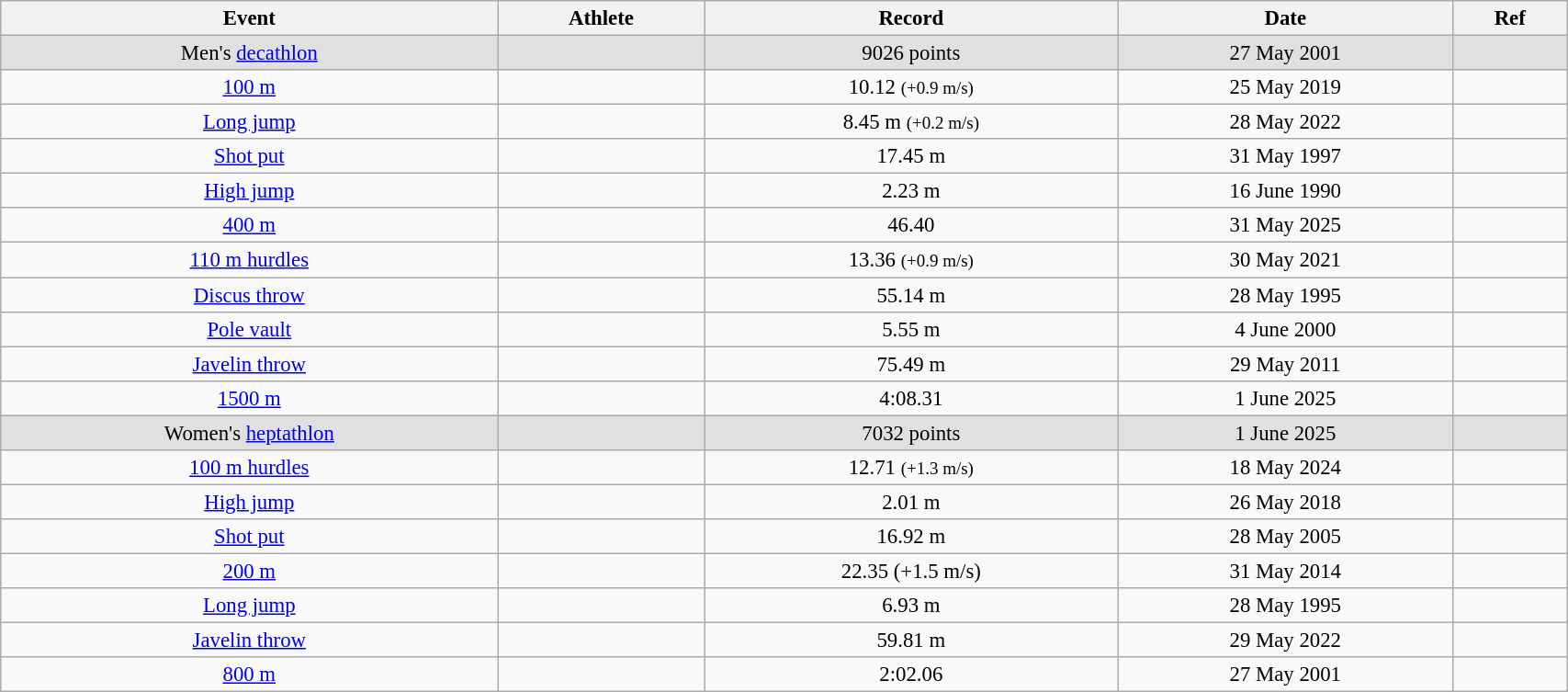<table class="wikitable" style=" text-align:center; font-size:95%;" width="90%">
<tr>
<th>Event</th>
<th>Athlete</th>
<th>Record</th>
<th>Date</th>
<th>Ref</th>
</tr>
<tr bgcolor="#e0e0e0">
<td>Men's <a href='#'>decathlon</a></td>
<td></td>
<td>9026 points </td>
<td>27 May 2001</td>
<td></td>
</tr>
<tr>
<td><a href='#'>100 m</a></td>
<td></td>
<td>10.12 <small>(+0.9 m/s)</small></td>
<td>25 May 2019</td>
<td></td>
</tr>
<tr>
<td><a href='#'>Long jump</a></td>
<td></td>
<td>8.45 m <small>(+0.2 m/s)</small></td>
<td>28 May 2022</td>
<td></td>
</tr>
<tr>
<td><a href='#'>Shot put</a></td>
<td></td>
<td>17.45 m</td>
<td>31 May 1997</td>
<td></td>
</tr>
<tr>
<td><a href='#'>High jump</a></td>
<td></td>
<td>2.23 m</td>
<td>16 June 1990</td>
<td></td>
</tr>
<tr>
<td><a href='#'>400 m</a></td>
<td></td>
<td>46.40</td>
<td>31 May 2025</td>
<td></td>
</tr>
<tr>
<td><a href='#'>110 m hurdles</a></td>
<td></td>
<td>13.36 <small>(+0.9 m/s)</small></td>
<td>30 May 2021</td>
<td></td>
</tr>
<tr>
<td><a href='#'>Discus throw</a></td>
<td></td>
<td>55.14 m</td>
<td>28 May 1995</td>
<td></td>
</tr>
<tr>
<td><a href='#'>Pole vault</a></td>
<td></td>
<td>5.55 m</td>
<td>4 June 2000</td>
<td></td>
</tr>
<tr>
<td><a href='#'>Javelin throw</a></td>
<td></td>
<td>75.49 m</td>
<td>29 May 2011</td>
<td></td>
</tr>
<tr>
<td><a href='#'>1500 m</a></td>
<td></td>
<td>4:08.31</td>
<td>1 June 2025</td>
<td></td>
</tr>
<tr bgcolor="#e0e0e0">
<td>Women's <a href='#'>heptathlon</a></td>
<td></td>
<td>7032 points</td>
<td>1 June 2025</td>
<td></td>
</tr>
<tr>
<td><a href='#'>100 m hurdles</a></td>
<td></td>
<td>12.71 <small>(+1.3 m/s)</small></td>
<td>18 May 2024</td>
<td></td>
</tr>
<tr>
<td><a href='#'>High jump</a></td>
<td></td>
<td>2.01 m</td>
<td>26 May 2018</td>
<td></td>
</tr>
<tr>
<td><a href='#'>Shot put</a></td>
<td></td>
<td>16.92 m</td>
<td>28 May 2005</td>
<td></td>
</tr>
<tr>
<td><a href='#'>200 m</a></td>
<td></td>
<td>22.35 (+1.5 m/s)</td>
<td>31 May 2014</td>
<td></td>
</tr>
<tr>
<td><a href='#'>Long jump</a></td>
<td></td>
<td>6.93 m</td>
<td>28 May 1995</td>
<td></td>
</tr>
<tr>
<td><a href='#'>Javelin throw</a></td>
<td></td>
<td>59.81 m</td>
<td>29 May 2022</td>
<td></td>
</tr>
<tr>
<td><a href='#'>800 m</a></td>
<td></td>
<td>2:02.06</td>
<td>27 May 2001</td>
<td></td>
</tr>
</table>
